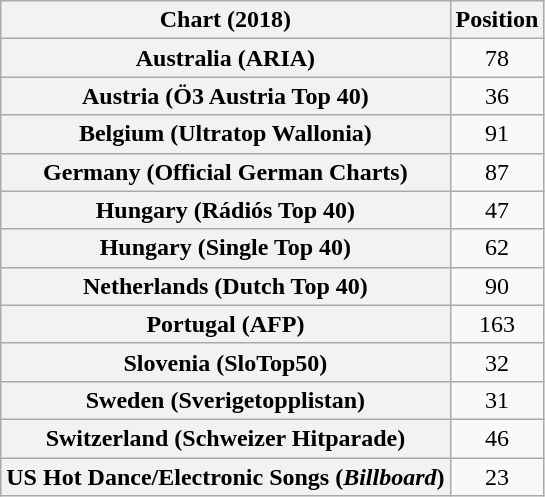<table class="wikitable sortable plainrowheaders" style="text-align:center">
<tr>
<th scope="col">Chart (2018)</th>
<th scope="col">Position</th>
</tr>
<tr>
<th scope="row">Australia (ARIA)</th>
<td>78</td>
</tr>
<tr>
<th scope="row">Austria (Ö3 Austria Top 40)</th>
<td>36</td>
</tr>
<tr>
<th scope="row">Belgium (Ultratop Wallonia)</th>
<td>91</td>
</tr>
<tr>
<th scope="row">Germany (Official German Charts)</th>
<td>87</td>
</tr>
<tr>
<th scope="row">Hungary (Rádiós Top 40)</th>
<td>47</td>
</tr>
<tr>
<th scope="row">Hungary (Single Top 40)</th>
<td>62</td>
</tr>
<tr>
<th scope="row">Netherlands (Dutch Top 40)</th>
<td>90</td>
</tr>
<tr>
<th scope="row">Portugal (AFP)</th>
<td>163</td>
</tr>
<tr>
<th scope="row">Slovenia (SloTop50)</th>
<td>32</td>
</tr>
<tr>
<th scope="row">Sweden (Sverigetopplistan)</th>
<td>31</td>
</tr>
<tr>
<th scope="row">Switzerland (Schweizer Hitparade)</th>
<td>46</td>
</tr>
<tr>
<th scope="row">US Hot Dance/Electronic Songs (<em>Billboard</em>)</th>
<td>23</td>
</tr>
</table>
